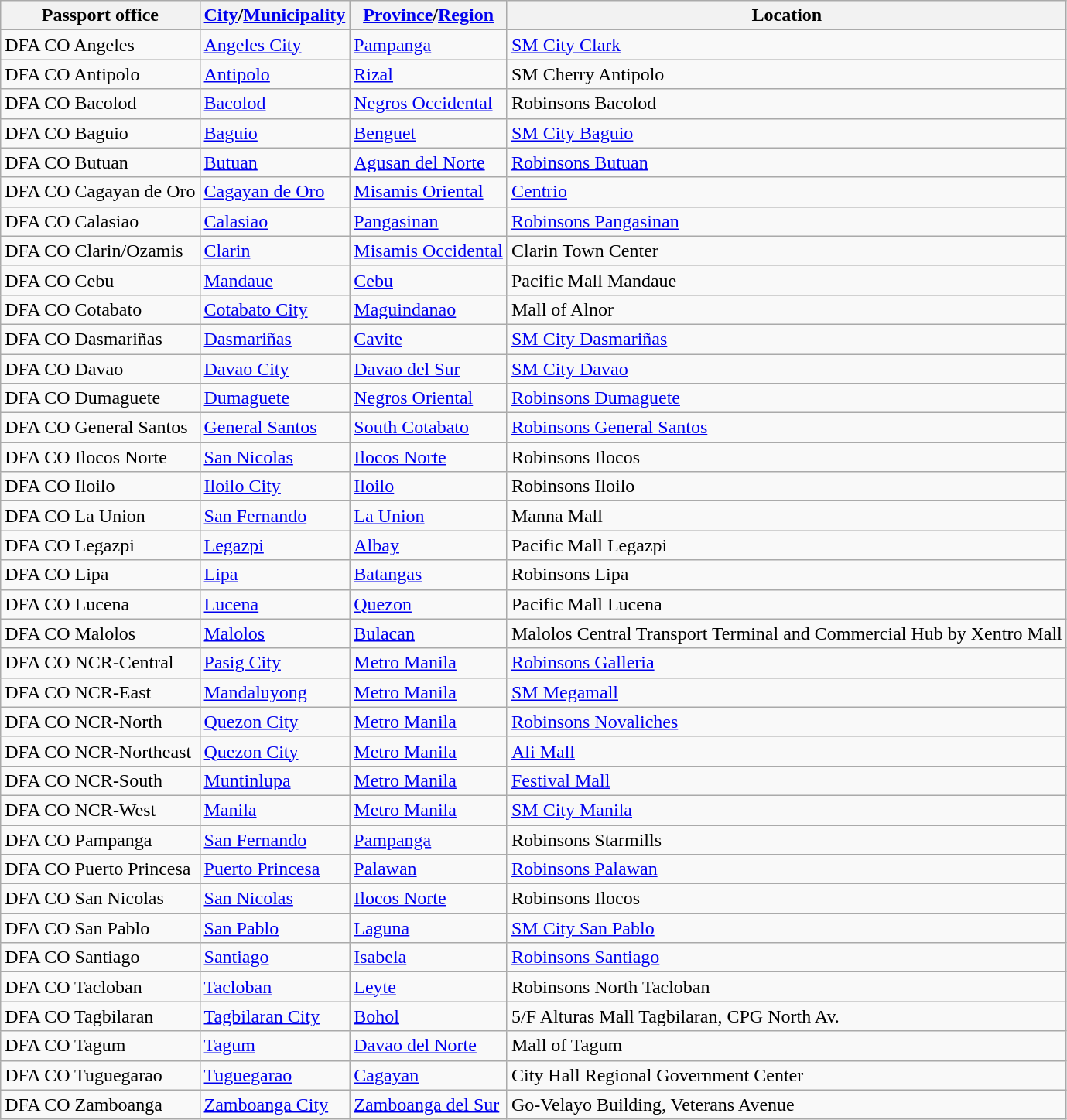<table class="wikitable">
<tr>
<th>Passport office</th>
<th><a href='#'>City</a>/<a href='#'>Municipality</a></th>
<th><a href='#'>Province</a>/<a href='#'>Region</a></th>
<th>Location</th>
</tr>
<tr>
<td>DFA CO Angeles</td>
<td><a href='#'>Angeles City</a></td>
<td><a href='#'>Pampanga</a></td>
<td><a href='#'>SM City Clark</a></td>
</tr>
<tr>
<td>DFA CO Antipolo</td>
<td><a href='#'>Antipolo</a></td>
<td><a href='#'>Rizal</a></td>
<td>SM Cherry Antipolo</td>
</tr>
<tr>
<td>DFA CO Bacolod</td>
<td><a href='#'>Bacolod</a></td>
<td><a href='#'>Negros Occidental</a></td>
<td>Robinsons Bacolod</td>
</tr>
<tr>
<td>DFA CO Baguio</td>
<td><a href='#'>Baguio</a></td>
<td><a href='#'>Benguet</a></td>
<td><a href='#'>SM City Baguio</a></td>
</tr>
<tr>
<td>DFA CO Butuan</td>
<td><a href='#'>Butuan</a></td>
<td><a href='#'>Agusan del Norte</a></td>
<td><a href='#'>Robinsons Butuan</a></td>
</tr>
<tr>
<td>DFA CO Cagayan de Oro</td>
<td><a href='#'>Cagayan de Oro</a></td>
<td><a href='#'>Misamis Oriental</a></td>
<td><a href='#'>Centrio</a></td>
</tr>
<tr>
<td>DFA CO Calasiao</td>
<td><a href='#'>Calasiao</a></td>
<td><a href='#'>Pangasinan</a></td>
<td><a href='#'>Robinsons Pangasinan</a></td>
</tr>
<tr>
<td>DFA CO Clarin/Ozamis</td>
<td><a href='#'>Clarin</a></td>
<td><a href='#'>Misamis Occidental</a></td>
<td>Clarin Town Center</td>
</tr>
<tr>
<td>DFA CO Cebu</td>
<td><a href='#'>Mandaue</a></td>
<td><a href='#'>Cebu</a></td>
<td>Pacific Mall Mandaue</td>
</tr>
<tr>
<td>DFA CO Cotabato</td>
<td><a href='#'>Cotabato City</a></td>
<td><a href='#'>Maguindanao</a></td>
<td>Mall of Alnor</td>
</tr>
<tr>
<td>DFA CO Dasmariñas</td>
<td><a href='#'>Dasmariñas</a></td>
<td><a href='#'>Cavite</a></td>
<td><a href='#'>SM City Dasmariñas</a></td>
</tr>
<tr>
<td>DFA CO Davao</td>
<td><a href='#'>Davao City</a></td>
<td><a href='#'>Davao del Sur</a></td>
<td><a href='#'>SM City Davao</a></td>
</tr>
<tr>
<td>DFA CO Dumaguete</td>
<td><a href='#'>Dumaguete</a></td>
<td><a href='#'>Negros Oriental</a></td>
<td><a href='#'>Robinsons Dumaguete</a></td>
</tr>
<tr>
<td>DFA CO General Santos</td>
<td><a href='#'>General Santos</a></td>
<td><a href='#'>South Cotabato</a></td>
<td><a href='#'>Robinsons General Santos</a></td>
</tr>
<tr>
<td>DFA CO Ilocos Norte</td>
<td><a href='#'>San Nicolas</a></td>
<td><a href='#'>Ilocos Norte</a></td>
<td>Robinsons Ilocos</td>
</tr>
<tr>
<td>DFA CO Iloilo</td>
<td><a href='#'>Iloilo City</a></td>
<td><a href='#'>Iloilo</a></td>
<td>Robinsons Iloilo</td>
</tr>
<tr>
<td>DFA CO La Union</td>
<td><a href='#'>San Fernando</a></td>
<td><a href='#'>La Union</a></td>
<td>Manna Mall</td>
</tr>
<tr>
<td>DFA CO Legazpi</td>
<td><a href='#'>Legazpi</a></td>
<td><a href='#'>Albay</a></td>
<td>Pacific Mall Legazpi</td>
</tr>
<tr>
<td>DFA CO Lipa</td>
<td><a href='#'>Lipa</a></td>
<td><a href='#'>Batangas</a></td>
<td>Robinsons Lipa</td>
</tr>
<tr>
<td>DFA CO Lucena</td>
<td><a href='#'>Lucena</a></td>
<td><a href='#'>Quezon</a></td>
<td>Pacific Mall Lucena</td>
</tr>
<tr>
<td>DFA CO Malolos</td>
<td><a href='#'>Malolos</a></td>
<td><a href='#'>Bulacan</a></td>
<td>Malolos Central Transport Terminal and Commercial Hub by Xentro Mall</td>
</tr>
<tr>
<td>DFA CO NCR-Central</td>
<td><a href='#'>Pasig City</a></td>
<td><a href='#'>Metro Manila</a></td>
<td><a href='#'>Robinsons Galleria</a></td>
</tr>
<tr>
<td>DFA CO NCR-East</td>
<td><a href='#'>Mandaluyong</a></td>
<td><a href='#'>Metro Manila</a></td>
<td><a href='#'>SM Megamall</a></td>
</tr>
<tr>
<td>DFA CO NCR-North</td>
<td><a href='#'>Quezon City</a></td>
<td><a href='#'>Metro Manila</a></td>
<td><a href='#'>Robinsons Novaliches</a></td>
</tr>
<tr>
<td>DFA CO NCR-Northeast</td>
<td><a href='#'>Quezon City</a></td>
<td><a href='#'>Metro Manila</a></td>
<td><a href='#'>Ali Mall</a></td>
</tr>
<tr>
<td>DFA CO NCR-South</td>
<td><a href='#'>Muntinlupa</a></td>
<td><a href='#'>Metro Manila</a></td>
<td><a href='#'>Festival Mall</a></td>
</tr>
<tr>
<td>DFA CO NCR-West</td>
<td><a href='#'>Manila</a></td>
<td><a href='#'>Metro Manila</a></td>
<td><a href='#'>SM City Manila</a></td>
</tr>
<tr>
<td>DFA CO Pampanga</td>
<td><a href='#'>San Fernando</a></td>
<td><a href='#'>Pampanga</a></td>
<td>Robinsons Starmills</td>
</tr>
<tr>
<td>DFA CO Puerto Princesa</td>
<td><a href='#'>Puerto Princesa</a></td>
<td><a href='#'>Palawan</a></td>
<td><a href='#'>Robinsons Palawan</a></td>
</tr>
<tr>
<td>DFA CO San Nicolas</td>
<td><a href='#'>San Nicolas</a></td>
<td><a href='#'>Ilocos Norte</a></td>
<td>Robinsons Ilocos</td>
</tr>
<tr>
<td>DFA CO San Pablo</td>
<td><a href='#'>San Pablo</a></td>
<td><a href='#'>Laguna</a></td>
<td><a href='#'>SM City San Pablo</a></td>
</tr>
<tr>
<td>DFA CO Santiago</td>
<td><a href='#'>Santiago</a></td>
<td><a href='#'>Isabela</a></td>
<td><a href='#'>Robinsons Santiago</a></td>
</tr>
<tr>
<td>DFA CO Tacloban</td>
<td><a href='#'>Tacloban</a></td>
<td><a href='#'>Leyte</a></td>
<td>Robinsons North Tacloban</td>
</tr>
<tr>
<td>DFA CO Tagbilaran</td>
<td><a href='#'>Tagbilaran City</a></td>
<td><a href='#'>Bohol</a></td>
<td>5/F Alturas Mall Tagbilaran, CPG North Av.</td>
</tr>
<tr>
<td>DFA CO Tagum</td>
<td><a href='#'>Tagum</a></td>
<td><a href='#'>Davao del Norte</a></td>
<td>Mall of Tagum</td>
</tr>
<tr>
<td>DFA CO Tuguegarao</td>
<td><a href='#'>Tuguegarao</a></td>
<td><a href='#'>Cagayan</a></td>
<td>City Hall Regional Government Center</td>
</tr>
<tr>
<td>DFA CO Zamboanga</td>
<td><a href='#'>Zamboanga City</a></td>
<td><a href='#'>Zamboanga del Sur</a></td>
<td>Go-Velayo Building, Veterans Avenue</td>
</tr>
</table>
